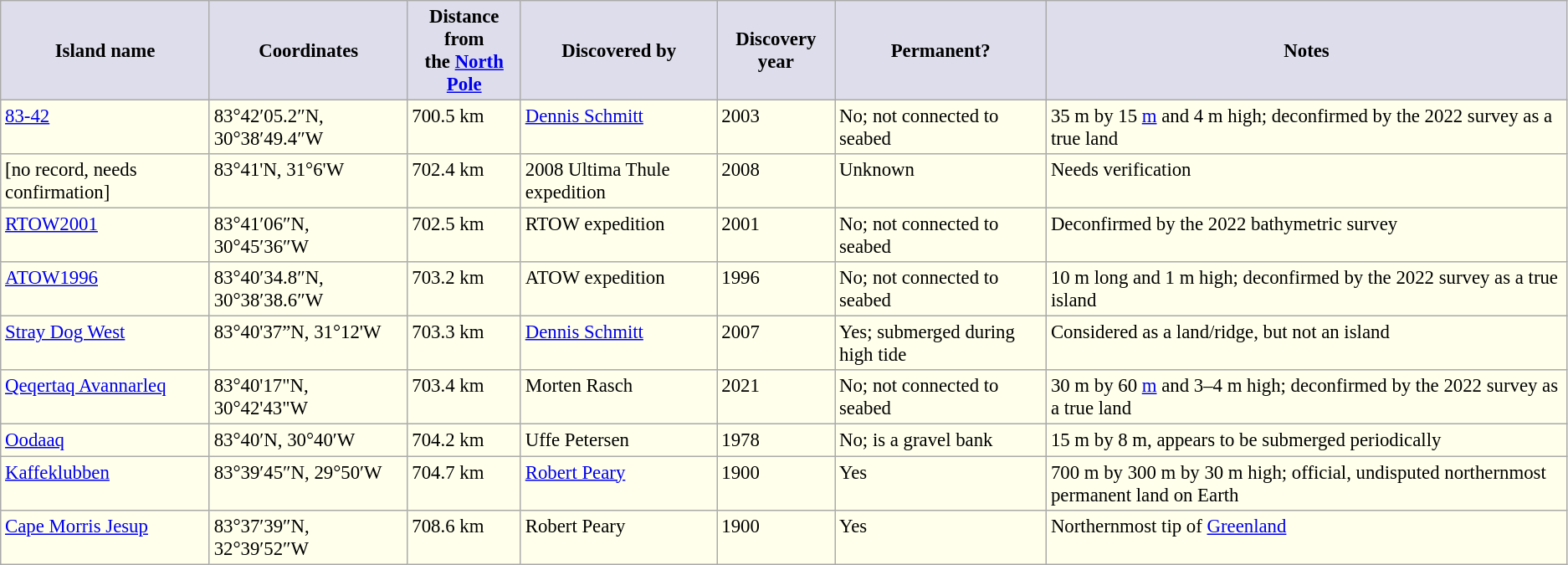<table class="sortable wikitable" style="font-size:95%; border:0;">
<tr align=left>
<th style="background:#ddddec">Island name</th>
<th style="background:#ddddec">Coordinates</th>
<th style="background:#ddddec">Distance from<br>the <a href='#'>North Pole</a></th>
<th style="background:#ddddec">Discovered by</th>
<th style="background:#ddddec">Discovery year</th>
<th style="background:#ddddec">Permanent?</th>
<th style="background:#ddddec">Notes</th>
</tr>
<tr style="vertical-align:top; background:#ffffec;">
<td><a href='#'>83-42</a></td>
<td>83°42′05.2″N, 30°38′49.4″W</td>
<td>700.5 km</td>
<td><a href='#'>Dennis Schmitt</a></td>
<td>2003</td>
<td>No; not connected to seabed</td>
<td>35 m by 15 <a href='#'>m</a> and 4 m high; deconfirmed by the 2022 survey as a true land</td>
</tr>
<tr style="vertical-align:top; background:#ffffec;">
<td>[no record, needs confirmation]</td>
<td>83°41'N, 31°6'W</td>
<td>702.4 km</td>
<td>2008 Ultima Thule expedition</td>
<td>2008</td>
<td>Unknown</td>
<td>Needs verification</td>
</tr>
<tr style="vertical-align:top; background:#ffffec;">
<td><a href='#'>RTOW2001</a></td>
<td>83°41′06″N, 30°45′36″W</td>
<td>702.5 km</td>
<td>RTOW expedition</td>
<td>2001</td>
<td>No; not connected to seabed</td>
<td>Deconfirmed by the 2022 bathymetric survey</td>
</tr>
<tr style="vertical-align:top; background:#ffffec;">
<td><a href='#'>ATOW1996</a></td>
<td>83°40′34.8″N, 30°38′38.6″W</td>
<td>703.2 km</td>
<td>ATOW expedition</td>
<td>1996</td>
<td>No; not connected to seabed</td>
<td>10 m long and 1 m high; deconfirmed by the 2022 survey as a true island</td>
</tr>
<tr style="vertical-align:top; background:#ffffec;">
<td><a href='#'>Stray Dog West</a></td>
<td>83°40'37”N, 31°12'W</td>
<td>703.3 km</td>
<td><a href='#'>Dennis Schmitt</a></td>
<td>2007</td>
<td>Yes; submerged during high tide</td>
<td>Considered as a land/ridge, but not an island</td>
</tr>
<tr style="vertical-align:top; background:#ffffec;">
<td><a href='#'>Qeqertaq Avannarleq</a></td>
<td>83°40'17"N, 30°42'43"W</td>
<td>703.4 km</td>
<td>Morten Rasch</td>
<td>2021</td>
<td>No; not connected to seabed</td>
<td>30 m by 60 <a href='#'>m</a> and 3–4 m high; deconfirmed by the 2022 survey as a true land</td>
</tr>
<tr style="vertical-align:top; background:#ffffec;">
<td><a href='#'>Oodaaq</a></td>
<td>83°40′N, 30°40′W</td>
<td>704.2 km</td>
<td>Uffe Petersen</td>
<td>1978</td>
<td>No; is a gravel bank</td>
<td>15 m by 8 m, appears to be submerged periodically</td>
</tr>
<tr style="vertical-align:top; background:#ffffec;">
<td><a href='#'>Kaffeklubben</a></td>
<td>83°39′45″N, 29°50′W</td>
<td>704.7 km</td>
<td><a href='#'>Robert Peary</a></td>
<td>1900</td>
<td>Yes</td>
<td>700 m by 300 m by 30 m high; official, undisputed northernmost permanent land on Earth</td>
</tr>
<tr style="vertical-align:top; background:#ffffec;">
<td><a href='#'>Cape Morris Jesup</a></td>
<td>83°37′39″N, 32°39′52″W</td>
<td>708.6 km</td>
<td>Robert Peary</td>
<td>1900</td>
<td>Yes</td>
<td>Northernmost tip of <a href='#'>Greenland</a></td>
</tr>
</table>
